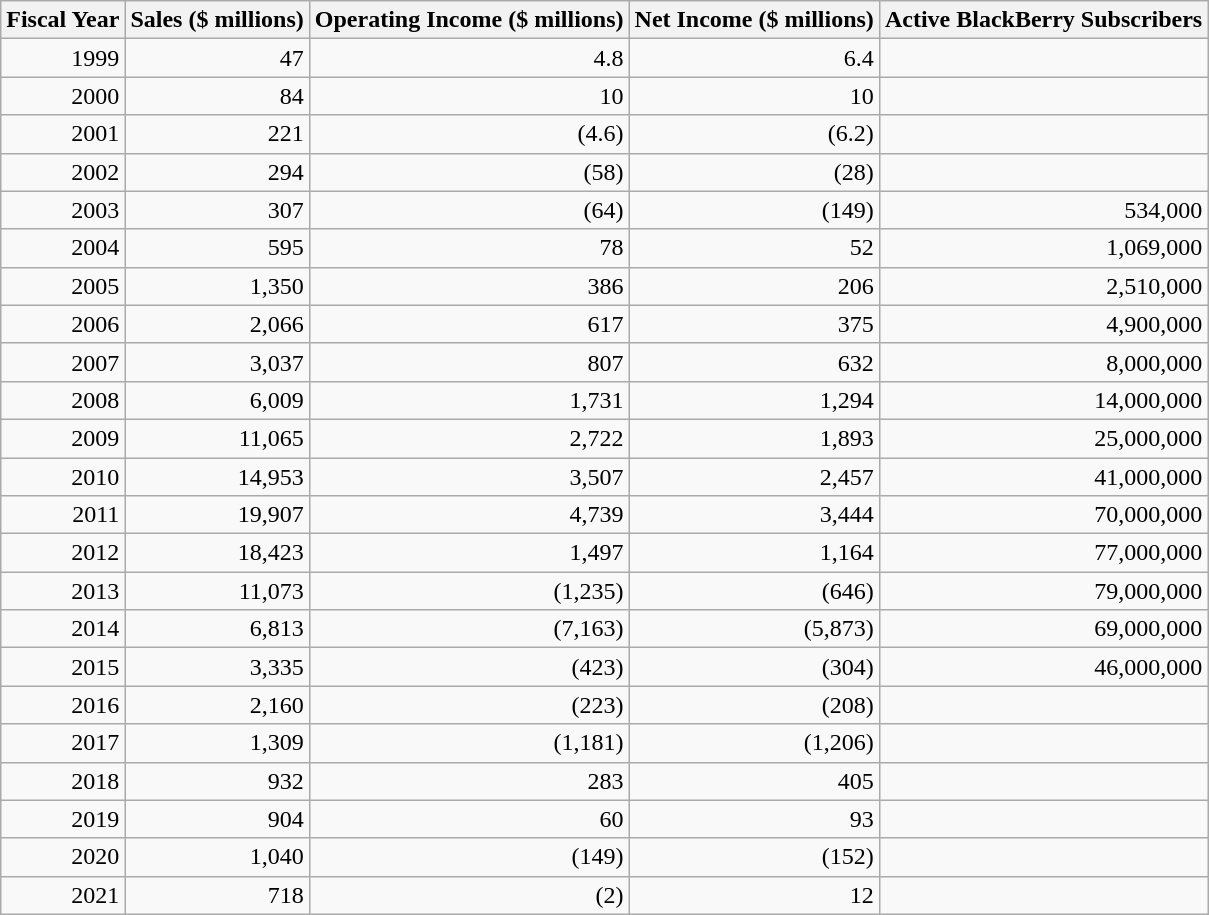<table class="wikitable sortable">
<tr>
<th>Fiscal Year</th>
<th>Sales ($ millions)</th>
<th>Operating Income ($ millions)</th>
<th>Net Income ($ millions)</th>
<th>Active BlackBerry Subscribers</th>
</tr>
<tr style="text-align:right;">
<td>1999</td>
<td>47</td>
<td>4.8</td>
<td>6.4</td>
<td></td>
</tr>
<tr style="text-align:right;">
<td>2000</td>
<td>84</td>
<td>10</td>
<td>10</td>
<td></td>
</tr>
<tr style="text-align:right;">
<td>2001</td>
<td>221</td>
<td>(4.6)</td>
<td>(6.2)</td>
<td></td>
</tr>
<tr style="text-align:right;">
<td>2002</td>
<td> 294</td>
<td>  (58)</td>
<td>  (28)</td>
<td></td>
</tr>
<tr style="text-align:right;">
<td>2003</td>
<td>307</td>
<td>(64)</td>
<td>(149)</td>
<td>534,000</td>
</tr>
<tr style="text-align:right;">
<td>2004</td>
<td>595</td>
<td>78</td>
<td>52</td>
<td>1,069,000</td>
</tr>
<tr style="text-align:right;">
<td>2005</td>
<td>1,350</td>
<td>386</td>
<td>206</td>
<td>2,510,000</td>
</tr>
<tr style="text-align:right;">
<td>2006</td>
<td>2,066</td>
<td>617</td>
<td>375</td>
<td>4,900,000</td>
</tr>
<tr style="text-align:right;">
<td>2007</td>
<td>3,037</td>
<td>807</td>
<td>632</td>
<td>8,000,000</td>
</tr>
<tr style="text-align:right;">
<td>2008</td>
<td>6,009</td>
<td>1,731</td>
<td>1,294</td>
<td>14,000,000</td>
</tr>
<tr style="text-align:right;">
<td>2009</td>
<td>11,065</td>
<td>2,722</td>
<td>1,893</td>
<td>25,000,000</td>
</tr>
<tr style="text-align:right;">
<td>2010</td>
<td>14,953</td>
<td>3,507</td>
<td>2,457</td>
<td>41,000,000</td>
</tr>
<tr style="text-align:right;">
<td>2011</td>
<td>19,907</td>
<td>4,739</td>
<td>3,444</td>
<td>70,000,000</td>
</tr>
<tr style="text-align:right;">
<td>2012</td>
<td>18,423</td>
<td>1,497</td>
<td>1,164</td>
<td>77,000,000</td>
</tr>
<tr style="text-align:right;">
<td>2013</td>
<td>11,073</td>
<td>(1,235)</td>
<td>(646)</td>
<td>79,000,000</td>
</tr>
<tr style="text-align:right;">
<td>2014</td>
<td>6,813</td>
<td>(7,163)</td>
<td>(5,873)</td>
<td>69,000,000</td>
</tr>
<tr style="text-align:right;">
<td>2015</td>
<td>3,335</td>
<td>(423)</td>
<td>(304)</td>
<td>46,000,000</td>
</tr>
<tr style="text-align:right;">
<td>2016</td>
<td>2,160</td>
<td>(223)</td>
<td>(208)</td>
<td></td>
</tr>
<tr style="text-align:right;">
<td>2017</td>
<td>1,309</td>
<td>(1,181)</td>
<td>(1,206)</td>
<td></td>
</tr>
<tr style="text-align:right;">
<td>2018</td>
<td>932</td>
<td>283</td>
<td>405</td>
<td></td>
</tr>
<tr style="text-align:right;">
<td>2019</td>
<td>904</td>
<td>60</td>
<td>93</td>
<td></td>
</tr>
<tr style="text-align:right;">
<td>2020</td>
<td>1,040</td>
<td>(149)</td>
<td>(152)</td>
<td></td>
</tr>
<tr style="text-align:right;">
<td>2021</td>
<td>718</td>
<td>(2)</td>
<td>12</td>
<td></td>
</tr>
</table>
